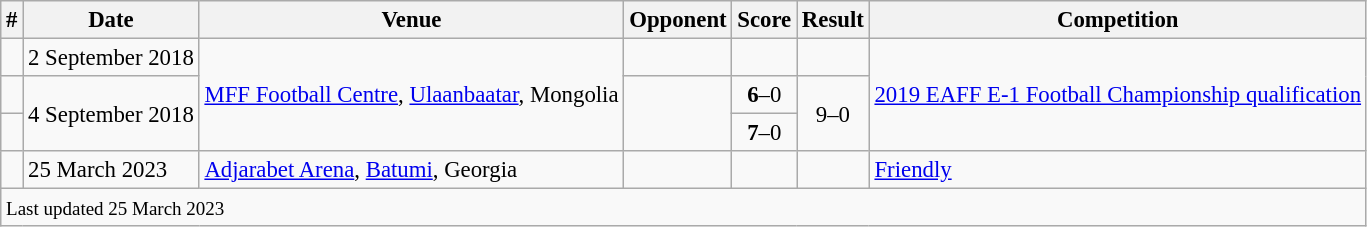<table class="wikitable" style="font-size:95%">
<tr>
<th>#</th>
<th>Date</th>
<th>Venue</th>
<th>Opponent</th>
<th>Score</th>
<th>Result</th>
<th>Competition</th>
</tr>
<tr>
<td></td>
<td>2 September 2018</td>
<td rowspan=3><a href='#'>MFF Football Centre</a>, <a href='#'>Ulaanbaatar</a>, Mongolia</td>
<td></td>
<td></td>
<td></td>
<td rowspan=3><a href='#'>2019 EAFF E-1 Football Championship qualification</a></td>
</tr>
<tr>
<td></td>
<td rowspan=2>4 September 2018</td>
<td rowspan=2></td>
<td style="text-align:center;"><strong>6</strong>–0</td>
<td rowspan=2 style="text-align:center;">9–0</td>
</tr>
<tr>
<td></td>
<td style="text-align:center;"><strong>7</strong>–0</td>
</tr>
<tr>
<td></td>
<td>25 March 2023</td>
<td><a href='#'>Adjarabet Arena</a>, <a href='#'>Batumi</a>, Georgia</td>
<td></td>
<td></td>
<td></td>
<td><a href='#'>Friendly</a></td>
</tr>
<tr>
<td colspan="7"><small>Last updated 25 March 2023</small></td>
</tr>
</table>
